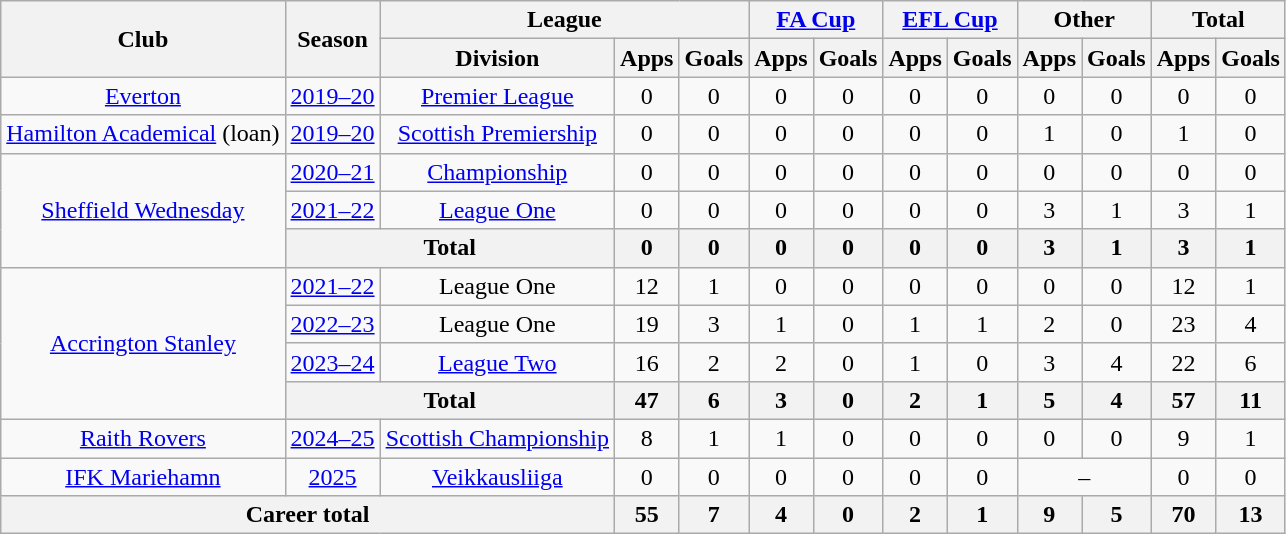<table class="wikitable" style="text-align:center">
<tr>
<th rowspan="2">Club</th>
<th rowspan="2">Season</th>
<th colspan="3">League</th>
<th colspan="2"><a href='#'>FA Cup</a></th>
<th colspan="2"><a href='#'>EFL Cup</a></th>
<th colspan="2">Other</th>
<th colspan="2">Total</th>
</tr>
<tr>
<th>Division</th>
<th>Apps</th>
<th>Goals</th>
<th>Apps</th>
<th>Goals</th>
<th>Apps</th>
<th>Goals</th>
<th>Apps</th>
<th>Goals</th>
<th>Apps</th>
<th>Goals</th>
</tr>
<tr>
<td><a href='#'>Everton</a></td>
<td><a href='#'>2019–20</a></td>
<td><a href='#'>Premier League</a></td>
<td>0</td>
<td>0</td>
<td>0</td>
<td>0</td>
<td>0</td>
<td>0</td>
<td>0</td>
<td>0</td>
<td>0</td>
<td>0</td>
</tr>
<tr>
<td><a href='#'>Hamilton Academical</a> (loan)</td>
<td><a href='#'>2019–20</a></td>
<td><a href='#'>Scottish Premiership</a></td>
<td>0</td>
<td>0</td>
<td>0</td>
<td>0</td>
<td>0</td>
<td>0</td>
<td>1</td>
<td>0</td>
<td>1</td>
<td>0</td>
</tr>
<tr>
<td rowspan=3><a href='#'>Sheffield Wednesday</a></td>
<td><a href='#'>2020–21</a></td>
<td><a href='#'>Championship</a></td>
<td>0</td>
<td>0</td>
<td>0</td>
<td>0</td>
<td>0</td>
<td>0</td>
<td>0</td>
<td>0</td>
<td>0</td>
<td>0</td>
</tr>
<tr>
<td><a href='#'>2021–22</a></td>
<td><a href='#'>League One</a></td>
<td>0</td>
<td>0</td>
<td>0</td>
<td>0</td>
<td>0</td>
<td>0</td>
<td>3</td>
<td>1</td>
<td>3</td>
<td>1</td>
</tr>
<tr>
<th colspan="2">Total</th>
<th>0</th>
<th>0</th>
<th>0</th>
<th>0</th>
<th>0</th>
<th>0</th>
<th>3</th>
<th>1</th>
<th>3</th>
<th>1</th>
</tr>
<tr>
<td rowspan="4"><a href='#'>Accrington Stanley</a></td>
<td><a href='#'>2021–22</a></td>
<td>League One</td>
<td>12</td>
<td>1</td>
<td>0</td>
<td>0</td>
<td>0</td>
<td>0</td>
<td>0</td>
<td>0</td>
<td>12</td>
<td>1</td>
</tr>
<tr>
<td><a href='#'>2022–23</a></td>
<td>League One</td>
<td>19</td>
<td>3</td>
<td>1</td>
<td>0</td>
<td>1</td>
<td>1</td>
<td>2</td>
<td>0</td>
<td>23</td>
<td>4</td>
</tr>
<tr>
<td><a href='#'>2023–24</a></td>
<td><a href='#'>League Two</a></td>
<td>16</td>
<td>2</td>
<td>2</td>
<td>0</td>
<td>1</td>
<td>0</td>
<td>3</td>
<td>4</td>
<td>22</td>
<td>6</td>
</tr>
<tr>
<th colspan="2">Total</th>
<th>47</th>
<th>6</th>
<th>3</th>
<th>0</th>
<th>2</th>
<th>1</th>
<th>5</th>
<th>4</th>
<th>57</th>
<th>11</th>
</tr>
<tr>
<td><a href='#'>Raith Rovers</a></td>
<td><a href='#'>2024–25</a></td>
<td><a href='#'>Scottish Championship</a></td>
<td>8</td>
<td>1</td>
<td>1</td>
<td>0</td>
<td>0</td>
<td>0</td>
<td>0</td>
<td>0</td>
<td>9</td>
<td>1</td>
</tr>
<tr>
<td><a href='#'>IFK Mariehamn</a></td>
<td><a href='#'>2025</a></td>
<td><a href='#'>Veikkausliiga</a></td>
<td>0</td>
<td>0</td>
<td>0</td>
<td>0</td>
<td>0</td>
<td>0</td>
<td colspan=2>–</td>
<td>0</td>
<td>0</td>
</tr>
<tr>
<th colspan="3">Career total</th>
<th>55</th>
<th>7</th>
<th>4</th>
<th>0</th>
<th>2</th>
<th>1</th>
<th>9</th>
<th>5</th>
<th>70</th>
<th>13</th>
</tr>
</table>
